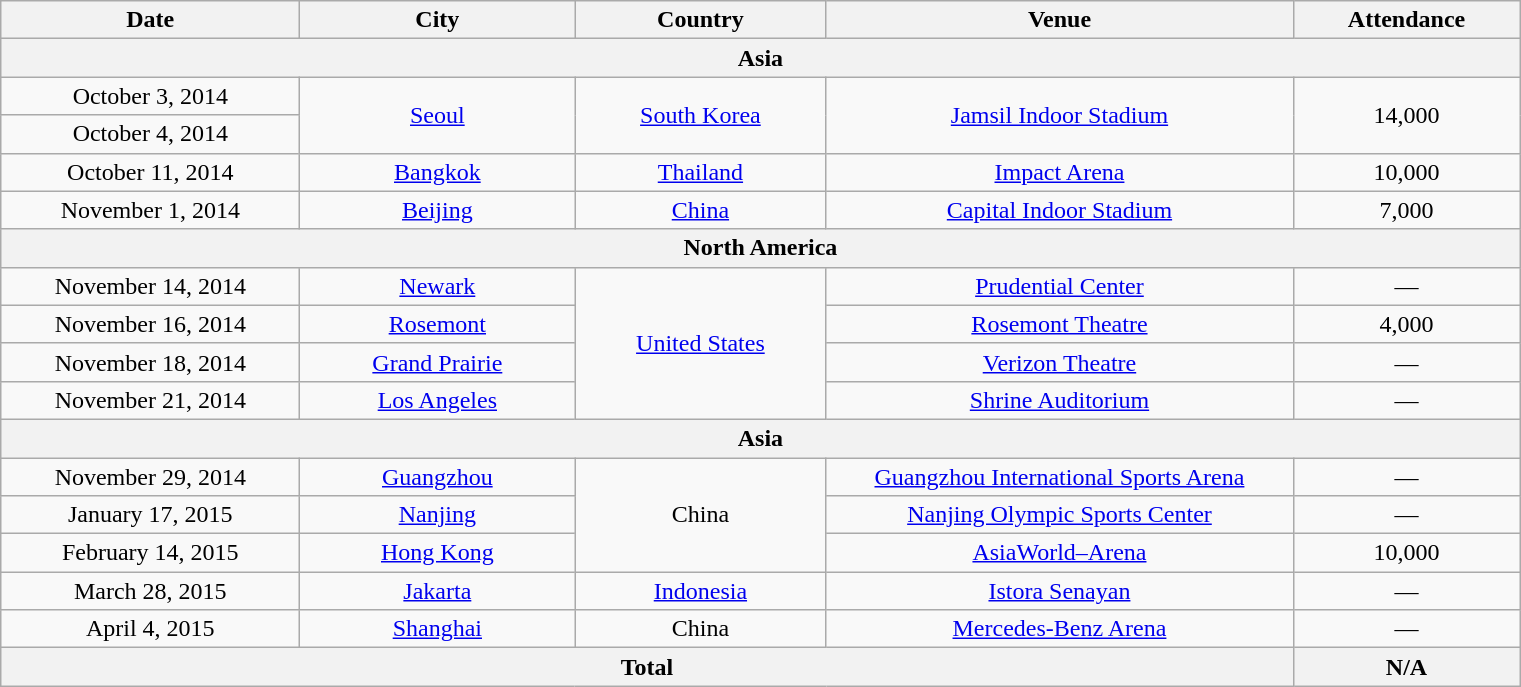<table class="wikitable" style="text-align:center;">
<tr>
<th scope="col" style="width:12em;">Date</th>
<th scope="col" style="width:11em;">City</th>
<th scope="col" style="width:10em;">Country</th>
<th scope="col" style="width:19em;">Venue</th>
<th scope="col" style="width:9em;">Attendance</th>
</tr>
<tr>
<th colspan="5">Asia</th>
</tr>
<tr>
<td>October 3, 2014</td>
<td rowspan="2"><a href='#'>Seoul</a></td>
<td rowspan="2"><a href='#'>South Korea</a></td>
<td rowspan="2"><a href='#'>Jamsil Indoor Stadium</a></td>
<td rowspan="2">14,000</td>
</tr>
<tr>
<td>October 4, 2014</td>
</tr>
<tr>
<td>October 11, 2014</td>
<td><a href='#'>Bangkok</a></td>
<td><a href='#'>Thailand</a></td>
<td><a href='#'>Impact Arena</a></td>
<td>10,000</td>
</tr>
<tr>
<td>November 1, 2014</td>
<td><a href='#'>Beijing</a></td>
<td><a href='#'>China</a></td>
<td><a href='#'>Capital Indoor Stadium</a></td>
<td>7,000</td>
</tr>
<tr>
<th colspan="5">North America</th>
</tr>
<tr>
<td>November 14, 2014</td>
<td><a href='#'>Newark</a></td>
<td rowspan="4"><a href='#'>United States</a></td>
<td><a href='#'>Prudential Center</a></td>
<td>—</td>
</tr>
<tr>
<td>November 16, 2014</td>
<td><a href='#'>Rosemont</a></td>
<td><a href='#'>Rosemont Theatre</a></td>
<td>4,000</td>
</tr>
<tr>
<td>November 18, 2014</td>
<td><a href='#'>Grand Prairie</a></td>
<td><a href='#'>Verizon Theatre</a></td>
<td>—</td>
</tr>
<tr>
<td>November 21, 2014</td>
<td><a href='#'>Los Angeles</a></td>
<td><a href='#'>Shrine Auditorium</a></td>
<td>—</td>
</tr>
<tr>
<th colspan="5">Asia</th>
</tr>
<tr>
<td>November 29, 2014</td>
<td><a href='#'>Guangzhou</a></td>
<td rowspan="3">China</td>
<td><a href='#'>Guangzhou International Sports Arena</a></td>
<td>—</td>
</tr>
<tr>
<td>January 17, 2015</td>
<td><a href='#'>Nanjing</a></td>
<td><a href='#'>Nanjing Olympic Sports Center</a></td>
<td>—</td>
</tr>
<tr>
<td>February 14, 2015</td>
<td><a href='#'>Hong Kong</a></td>
<td><a href='#'>AsiaWorld–Arena</a></td>
<td>10,000</td>
</tr>
<tr>
<td>March 28, 2015</td>
<td><a href='#'>Jakarta</a></td>
<td><a href='#'>Indonesia</a></td>
<td><a href='#'>Istora Senayan</a></td>
<td>—</td>
</tr>
<tr>
<td>April 4, 2015</td>
<td><a href='#'>Shanghai</a></td>
<td>China</td>
<td><a href='#'>Mercedes-Benz Arena</a></td>
<td>—</td>
</tr>
<tr>
<th colspan="4">Total</th>
<th>N/A</th>
</tr>
</table>
